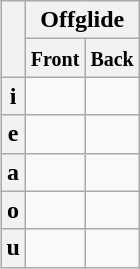<table class="wikitable" style="text-align: center; float: right">
<tr>
<th rowspan=2></th>
<th colspan=2>Offglide</th>
</tr>
<tr>
<th><small>Front</small></th>
<th><small>Back</small></th>
</tr>
<tr>
<th>i</th>
<td></td>
<td></td>
</tr>
<tr>
<th>e</th>
<td></td>
<td></td>
</tr>
<tr>
<th>a</th>
<td></td>
<td></td>
</tr>
<tr>
<th>o</th>
<td></td>
<td></td>
</tr>
<tr>
<th>u</th>
<td></td>
<td></td>
</tr>
</table>
